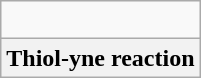<table class="wikitable">
<tr align="center">
<td><br></td>
</tr>
<tr align="center">
<th>Thiol-yne reaction</th>
</tr>
</table>
